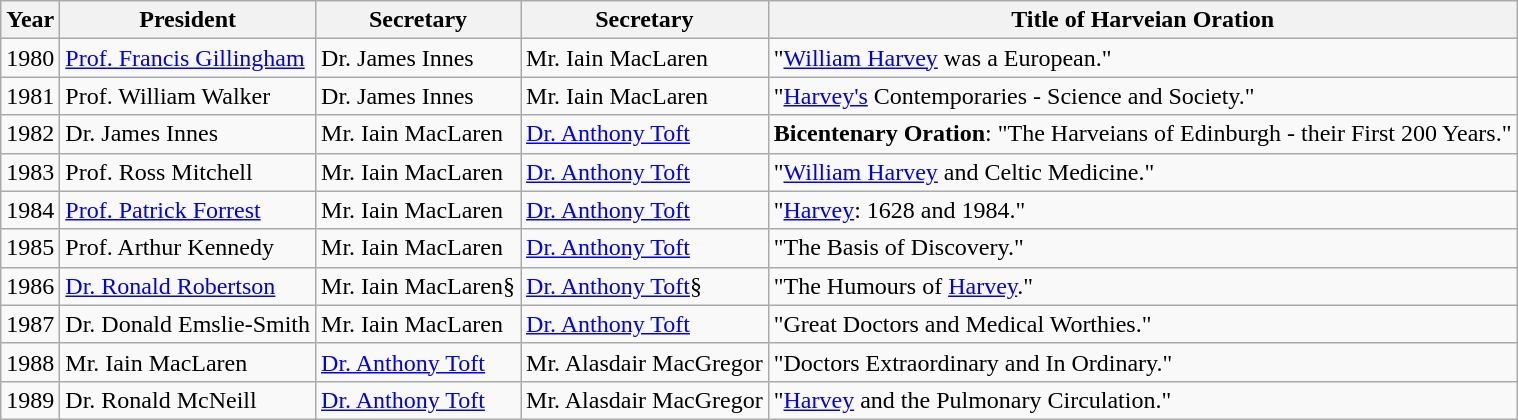<table class="wikitable">
<tr>
<th>Year</th>
<th>President</th>
<th>Secretary</th>
<th>Secretary</th>
<th>Title of Harveian Oration</th>
</tr>
<tr>
<td>1980</td>
<td><a href='#'>Prof. Francis Gillingham</a></td>
<td>Dr. James Innes</td>
<td>Mr. Iain MacLaren</td>
<td>"<a href='#'>William Harvey</a> was a European."</td>
</tr>
<tr>
<td>1981</td>
<td>Prof. William Walker</td>
<td>Dr. James Innes</td>
<td>Mr. Iain MacLaren</td>
<td>"<a href='#'>Harvey's</a> Contemporaries - Science and Society."</td>
</tr>
<tr>
<td>1982</td>
<td>Dr. James Innes</td>
<td>Mr. Iain MacLaren</td>
<td><a href='#'>Dr. Anthony Toft</a></td>
<td><strong>Bicentenary Oration</strong>: "The Harveians of Edinburgh - their First 200 Years."</td>
</tr>
<tr>
<td>1983</td>
<td>Prof. Ross Mitchell</td>
<td>Mr. Iain MacLaren</td>
<td><a href='#'>Dr. Anthony Toft</a></td>
<td>"<a href='#'>William Harvey</a> and Celtic Medicine."</td>
</tr>
<tr>
<td>1984</td>
<td><a href='#'>Prof. Patrick Forrest</a></td>
<td>Mr. Iain MacLaren</td>
<td><a href='#'>Dr. Anthony Toft</a></td>
<td>"<a href='#'>Harvey</a>: 1628 and 1984."</td>
</tr>
<tr>
<td>1985</td>
<td>Prof. Arthur Kennedy</td>
<td>Mr. Iain MacLaren</td>
<td><a href='#'>Dr. Anthony Toft</a></td>
<td>"The Basis of Discovery."</td>
</tr>
<tr>
<td>1986</td>
<td><a href='#'>Dr. Ronald Robertson</a></td>
<td>Mr. Iain MacLaren§</td>
<td><a href='#'>Dr. Anthony Toft</a>§</td>
<td>"The Humours of <a href='#'>Harvey</a>."</td>
</tr>
<tr>
<td>1987</td>
<td>Dr. Donald Emslie-Smith</td>
<td>Mr. Iain MacLaren</td>
<td><a href='#'>Dr. Anthony Toft</a></td>
<td>"Great Doctors and Medical Worthies."</td>
</tr>
<tr>
<td>1988</td>
<td>Mr. Iain MacLaren</td>
<td><a href='#'>Dr. Anthony Toft</a></td>
<td>Mr. Alasdair MacGregor</td>
<td>"Doctors Extraordinary and In Ordinary."</td>
</tr>
<tr>
<td>1989</td>
<td>Dr. Ronald McNeill</td>
<td><a href='#'>Dr. Anthony Toft</a></td>
<td>Mr. Alasdair MacGregor</td>
<td>"<a href='#'>Harvey</a> and the Pulmonary Circulation."</td>
</tr>
</table>
